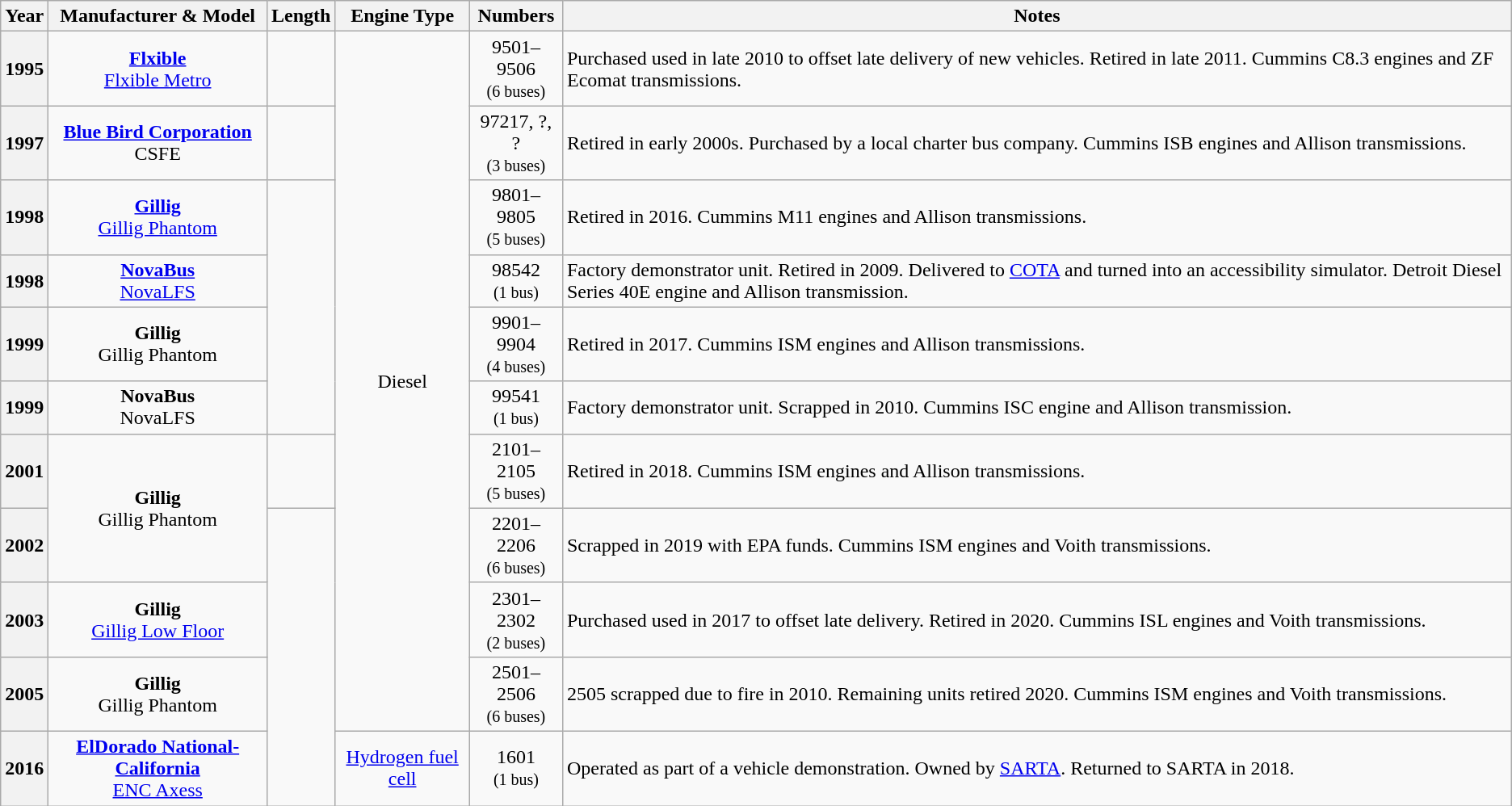<table class="wikitable" |>
<tr>
<th>Year</th>
<th>Manufacturer & Model</th>
<th>Length</th>
<th>Engine Type</th>
<th>Numbers</th>
<th>Notes</th>
</tr>
<tr>
<th>1995</th>
<td align=center><strong><a href='#'>Flxible</a></strong><br><a href='#'>Flxible Metro</a></td>
<td align=center></td>
<td rowspan="10" align=center>Diesel</td>
<td align=center>9501–9506<br><small>(6 buses)</small></td>
<td>Purchased used in late 2010 to offset late delivery of new vehicles. Retired in late 2011. Cummins C8.3 engines and ZF Ecomat transmissions.</td>
</tr>
<tr>
<th>1997</th>
<td align=center><strong><a href='#'>Blue Bird Corporation</a></strong><br>CSFE</td>
<td align=center></td>
<td align=center>97217, ?, ?<br><small>(3 buses)</small></td>
<td>Retired in early 2000s. Purchased by a local charter bus company. Cummins ISB engines and Allison transmissions.</td>
</tr>
<tr>
<th>1998</th>
<td align=center><strong><a href='#'>Gillig</a></strong><br><a href='#'>Gillig Phantom</a></td>
<td rowspan="4" align=center></td>
<td align=center>9801–9805<br><small>(5 buses)</small></td>
<td>Retired in 2016. Cummins M11 engines and Allison transmissions.</td>
</tr>
<tr>
<th>1998</th>
<td align=center><strong><a href='#'>NovaBus</a></strong><br><a href='#'>NovaLFS</a></td>
<td align=center>98542<br><small>(1 bus)</small></td>
<td>Factory demonstrator unit. Retired in 2009. Delivered to <a href='#'>COTA</a> and turned into an accessibility simulator. Detroit Diesel Series 40E engine and Allison transmission.</td>
</tr>
<tr>
<th>1999</th>
<td align=center><strong>Gillig</strong><br>Gillig Phantom</td>
<td align=center>9901–9904<br><small>(4 buses)</small></td>
<td>Retired in 2017. Cummins ISM engines and Allison transmissions.</td>
</tr>
<tr>
<th>1999</th>
<td align=center><strong>NovaBus</strong><br>NovaLFS</td>
<td align=center>99541<br><small>(1 bus)</small></td>
<td>Factory demonstrator unit. Scrapped in 2010. Cummins ISC engine and Allison transmission.</td>
</tr>
<tr>
<th>2001</th>
<td rowspan="2" align=center><strong>Gillig</strong><br>Gillig Phantom</td>
<td align=center></td>
<td align=center>2101–2105<br><small>(5 buses)</small></td>
<td>Retired in 2018. Cummins ISM engines and Allison transmissions.</td>
</tr>
<tr>
<th>2002</th>
<td rowspan="4" align=center></td>
<td align=center>2201–2206<br><small>(6 buses)</small></td>
<td>Scrapped in 2019 with EPA funds. Cummins ISM engines and Voith transmissions.</td>
</tr>
<tr>
<th>2003</th>
<td align=center><strong>Gillig</strong> <br><a href='#'>Gillig Low Floor</a></td>
<td align=center>2301–2302<br><small>(2 buses)</small></td>
<td>Purchased used in 2017 to offset late delivery. Retired in 2020. Cummins ISL engines and Voith transmissions.</td>
</tr>
<tr>
<th>2005</th>
<td align=center><strong>Gillig</strong> <br>Gillig Phantom</td>
<td align=center>2501–2506<br><small>(6 buses)</small></td>
<td>2505 scrapped due to fire in 2010. Remaining units retired 2020. Cummins ISM engines and Voith transmissions.</td>
</tr>
<tr>
<th>2016</th>
<td align=center><strong><a href='#'>ElDorado National-California</a></strong><br><a href='#'>ENC Axess</a></td>
<td align=center><a href='#'>Hydrogen fuel cell</a></td>
<td align=center>1601<br><small>(1 bus)</small></td>
<td>Operated as part of a vehicle demonstration. Owned by <a href='#'>SARTA</a>. Returned to SARTA in 2018.</td>
</tr>
</table>
